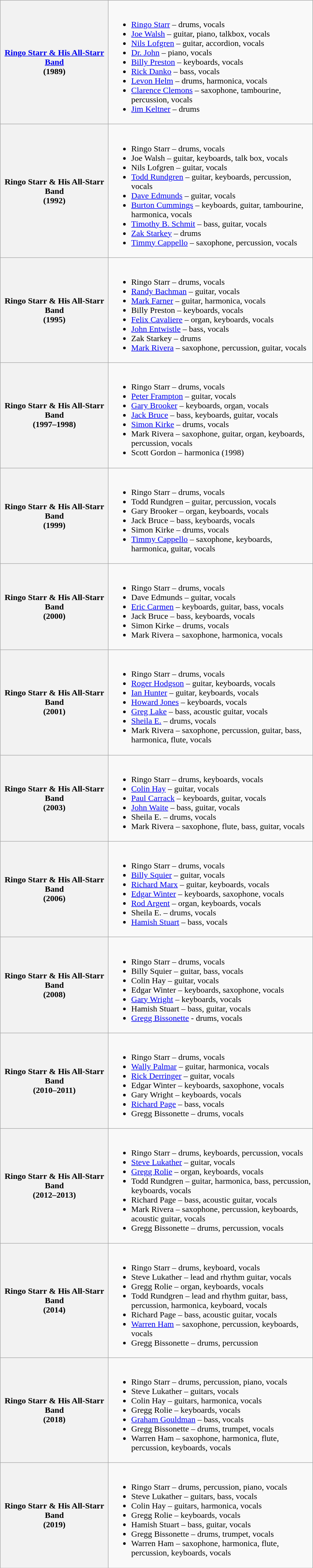<table class="wikitable"  style="width: 600px;">
<tr>
<th style="width:200px;"><a href='#'>Ringo Starr & His All-Starr Band</a><br>(1989)</th>
<td><br><ul><li><a href='#'>Ringo Starr</a> – drums, vocals</li><li><a href='#'>Joe Walsh</a> – guitar, piano, talkbox, vocals</li><li><a href='#'>Nils Lofgren</a> – guitar, accordion, vocals</li><li><a href='#'>Dr. John</a> – piano, vocals</li><li><a href='#'>Billy Preston</a> – keyboards, vocals</li><li><a href='#'>Rick Danko</a> – bass, vocals</li><li><a href='#'>Levon Helm</a> – drums, harmonica, vocals</li><li><a href='#'>Clarence Clemons</a> – saxophone, tambourine, percussion, vocals</li><li><a href='#'>Jim Keltner</a> – drums</li></ul></td>
</tr>
<tr>
<th style="width:200px;">Ringo Starr & His All-Starr Band<br>(1992)</th>
<td><br><ul><li>Ringo Starr – drums, vocals</li><li>Joe Walsh – guitar, keyboards, talk box, vocals</li><li>Nils Lofgren – guitar, vocals</li><li><a href='#'>Todd Rundgren</a> – guitar, keyboards, percussion, vocals</li><li><a href='#'>Dave Edmunds</a> – guitar, vocals</li><li><a href='#'>Burton Cummings</a> – keyboards, guitar, tambourine, harmonica, vocals</li><li><a href='#'>Timothy B. Schmit</a> – bass, guitar, vocals</li><li><a href='#'>Zak Starkey</a> – drums</li><li><a href='#'>Timmy Cappello</a> – saxophone, percussion, vocals</li></ul></td>
</tr>
<tr>
<th style="width:200px;">Ringo Starr & His All-Starr Band<br>(1995)</th>
<td><br><ul><li>Ringo Starr – drums, vocals</li><li><a href='#'>Randy Bachman</a> – guitar, vocals</li><li><a href='#'>Mark Farner</a> – guitar, harmonica, vocals</li><li>Billy Preston – keyboards, vocals</li><li><a href='#'>Felix Cavaliere</a> – organ, keyboards, vocals</li><li><a href='#'>John Entwistle</a> – bass, vocals</li><li>Zak Starkey – drums</li><li><a href='#'>Mark Rivera</a> – saxophone, percussion, guitar, vocals</li></ul></td>
</tr>
<tr>
<th style="width:200px;">Ringo Starr & His All-Starr Band<br>(1997–1998)</th>
<td><br><ul><li>Ringo Starr – drums, vocals</li><li><a href='#'>Peter Frampton</a> – guitar, vocals</li><li><a href='#'>Gary Brooker</a> – keyboards, organ, vocals</li><li><a href='#'>Jack Bruce</a> – bass, keyboards, guitar, vocals</li><li><a href='#'>Simon Kirke</a> – drums, vocals</li><li>Mark Rivera – saxophone, guitar, organ, keyboards, percussion, vocals</li><li>Scott Gordon – harmonica (1998)</li></ul></td>
</tr>
<tr>
<th style="width:200px;">Ringo Starr & His All-Starr Band<br>(1999)</th>
<td><br><ul><li>Ringo Starr – drums, vocals</li><li>Todd Rundgren – guitar, percussion, vocals</li><li>Gary Brooker  – organ, keyboards, vocals</li><li>Jack Bruce – bass, keyboards, vocals</li><li>Simon Kirke – drums, vocals</li><li><a href='#'>Timmy Cappello</a> – saxophone, keyboards, harmonica, guitar, vocals</li></ul></td>
</tr>
<tr>
<th style="width:200px;">Ringo Starr & His All-Starr Band<br>(2000)</th>
<td><br><ul><li>Ringo Starr – drums, vocals</li><li>Dave Edmunds – guitar, vocals</li><li><a href='#'>Eric Carmen</a> – keyboards, guitar, bass, vocals</li><li>Jack Bruce – bass, keyboards, vocals</li><li>Simon Kirke – drums, vocals</li><li>Mark Rivera – saxophone, harmonica, vocals</li></ul></td>
</tr>
<tr>
<th style="width:200px;">Ringo Starr & His All-Starr Band<br>(2001)</th>
<td><br><ul><li>Ringo Starr – drums, vocals</li><li><a href='#'>Roger Hodgson</a> – guitar, keyboards, vocals</li><li><a href='#'>Ian Hunter</a> – guitar, keyboards, vocals</li><li><a href='#'>Howard Jones</a> – keyboards, vocals</li><li><a href='#'>Greg Lake</a> – bass, acoustic guitar, vocals</li><li><a href='#'>Sheila E.</a> – drums, vocals</li><li>Mark Rivera – saxophone, percussion, guitar, bass, harmonica, flute, vocals</li></ul></td>
</tr>
<tr>
<th style="width:200px;">Ringo Starr & His All-Starr Band<br>(2003)</th>
<td><br><ul><li>Ringo Starr – drums, keyboards, vocals</li><li><a href='#'>Colin Hay</a> – guitar, vocals</li><li><a href='#'>Paul Carrack</a> – keyboards, guitar, vocals</li><li><a href='#'>John Waite</a> – bass, guitar, vocals</li><li>Sheila E. – drums, vocals</li><li>Mark Rivera – saxophone, flute, bass, guitar, vocals</li></ul></td>
</tr>
<tr>
<th style="width:200px;">Ringo Starr & His All-Starr Band<br>(2006)</th>
<td><br><ul><li>Ringo Starr – drums, vocals</li><li><a href='#'>Billy Squier</a> – guitar, vocals</li><li><a href='#'>Richard Marx</a> – guitar, keyboards, vocals</li><li><a href='#'>Edgar Winter</a> – keyboards, saxophone, vocals</li><li><a href='#'>Rod Argent</a> – organ, keyboards, vocals</li><li>Sheila E. – drums, vocals</li><li><a href='#'>Hamish Stuart</a> – bass, vocals</li></ul></td>
</tr>
<tr>
<th style="width:200px;">Ringo Starr & His All-Starr Band<br>(2008)</th>
<td><br><ul><li>Ringo Starr – drums, vocals</li><li>Billy Squier – guitar, bass, vocals</li><li>Colin Hay – guitar, vocals</li><li>Edgar Winter – keyboards, saxophone, vocals</li><li><a href='#'>Gary Wright</a> – keyboards, vocals</li><li>Hamish Stuart – bass, guitar, vocals</li><li><a href='#'>Gregg Bissonette</a> - drums, vocals</li></ul></td>
</tr>
<tr>
<th style="width:200px;">Ringo Starr & His All-Starr Band<br>(2010–2011)</th>
<td><br><ul><li>Ringo Starr – drums, vocals</li><li><a href='#'>Wally Palmar</a> – guitar, harmonica, vocals</li><li><a href='#'>Rick Derringer</a> – guitar, vocals</li><li>Edgar Winter – keyboards, saxophone, vocals</li><li>Gary Wright – keyboards, vocals</li><li><a href='#'>Richard Page</a> – bass, vocals</li><li>Gregg Bissonette – drums, vocals</li></ul></td>
</tr>
<tr>
<th style="width:200px;">Ringo Starr & His All-Starr Band<br>(2012–2013)</th>
<td><br><ul><li>Ringo Starr – drums, keyboards, percussion, vocals</li><li><a href='#'>Steve Lukather</a> – guitar, vocals</li><li><a href='#'>Gregg Rolie</a> – organ, keyboards, vocals</li><li>Todd Rundgren – guitar, harmonica, bass, percussion, keyboards, vocals</li><li>Richard Page – bass, acoustic guitar, vocals</li><li>Mark Rivera – saxophone, percussion, keyboards, acoustic guitar, vocals</li><li>Gregg Bissonette – drums, percussion, vocals</li></ul></td>
</tr>
<tr>
<th style="width:200px;">Ringo Starr & His All-Starr Band<br>(2014)</th>
<td><br><ul><li>Ringo Starr – drums, keyboard, vocals</li><li>Steve Lukather – lead and rhythm guitar, vocals</li><li>Gregg Rolie – organ, keyboards, vocals</li><li>Todd Rundgren – lead and rhythm guitar, bass, percussion, harmonica, keyboard, vocals</li><li>Richard Page – bass, acoustic guitar, vocals</li><li><a href='#'>Warren Ham</a> – saxophone, percussion, keyboards, vocals</li><li>Gregg Bissonette – drums, percussion</li></ul></td>
</tr>
<tr>
<th style="width:200px;">Ringo Starr & His All-Starr Band<br>(2018)</th>
<td><br><ul><li>Ringo Starr – drums, percussion, piano, vocals</li><li>Steve Lukather – guitars, vocals</li><li>Colin Hay – guitars, harmonica, vocals</li><li>Gregg Rolie – keyboards, vocals</li><li><a href='#'>Graham Gouldman</a> – bass, vocals</li><li>Gregg Bissonette – drums, trumpet, vocals</li><li>Warren Ham – saxophone, harmonica, flute, percussion, keyboards, vocals</li></ul></td>
</tr>
<tr>
<th style="width:200px;">Ringo Starr & His All-Starr Band<br>(2019)</th>
<td><br><ul><li>Ringo Starr – drums, percussion, piano, vocals</li><li>Steve Lukather – guitars, bass, vocals</li><li>Colin Hay – guitars, harmonica, vocals</li><li>Gregg Rolie – keyboards, vocals</li><li>Hamish Stuart – bass, guitar, vocals</li><li>Gregg Bissonette – drums, trumpet, vocals</li><li>Warren Ham – saxophone, harmonica, flute, percussion, keyboards, vocals</li></ul></td>
</tr>
</table>
